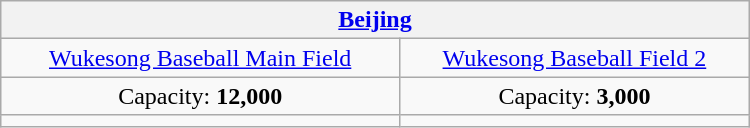<table class="wikitable" style="text-align:center" width=500>
<tr>
<th colspan= 2> <strong><a href='#'>Beijing</a></strong></th>
</tr>
<tr>
<td><a href='#'>Wukesong Baseball Main Field</a></td>
<td><a href='#'>Wukesong Baseball Field 2</a></td>
</tr>
<tr>
<td>Capacity: <strong>12,000</strong></td>
<td>Capacity: <strong>3,000</strong></td>
</tr>
<tr>
<td></td>
<td></td>
</tr>
</table>
